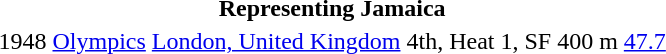<table>
<tr>
<th colspan="6">Representing  Jamaica</th>
</tr>
<tr>
<td>1948</td>
<td><a href='#'>Olympics</a></td>
<td><a href='#'>London, United Kingdom</a></td>
<td>4th, Heat 1, SF</td>
<td>400 m</td>
<td><a href='#'>47.7</a></td>
</tr>
</table>
